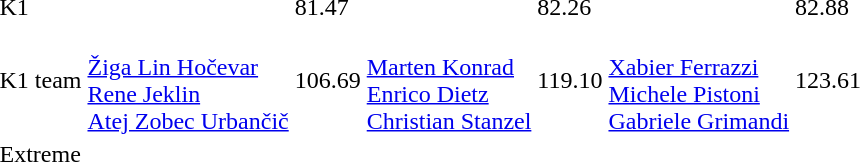<table>
<tr>
<td>K1</td>
<td></td>
<td>81.47</td>
<td></td>
<td>82.26</td>
<td></td>
<td>82.88</td>
</tr>
<tr>
<td>K1 team</td>
<td><br><a href='#'>Žiga Lin Hočevar</a><br><a href='#'>Rene Jeklin</a><br><a href='#'>Atej Zobec Urbančič</a></td>
<td>106.69</td>
<td><br><a href='#'>Marten Konrad</a><br><a href='#'>Enrico Dietz</a><br><a href='#'>Christian Stanzel</a></td>
<td>119.10</td>
<td><br><a href='#'>Xabier Ferrazzi</a><br><a href='#'>Michele Pistoni</a><br><a href='#'>Gabriele Grimandi</a></td>
<td>123.61</td>
</tr>
<tr>
<td>Extreme</td>
<td></td>
<td></td>
<td></td>
<td></td>
<td></td>
<td></td>
</tr>
</table>
